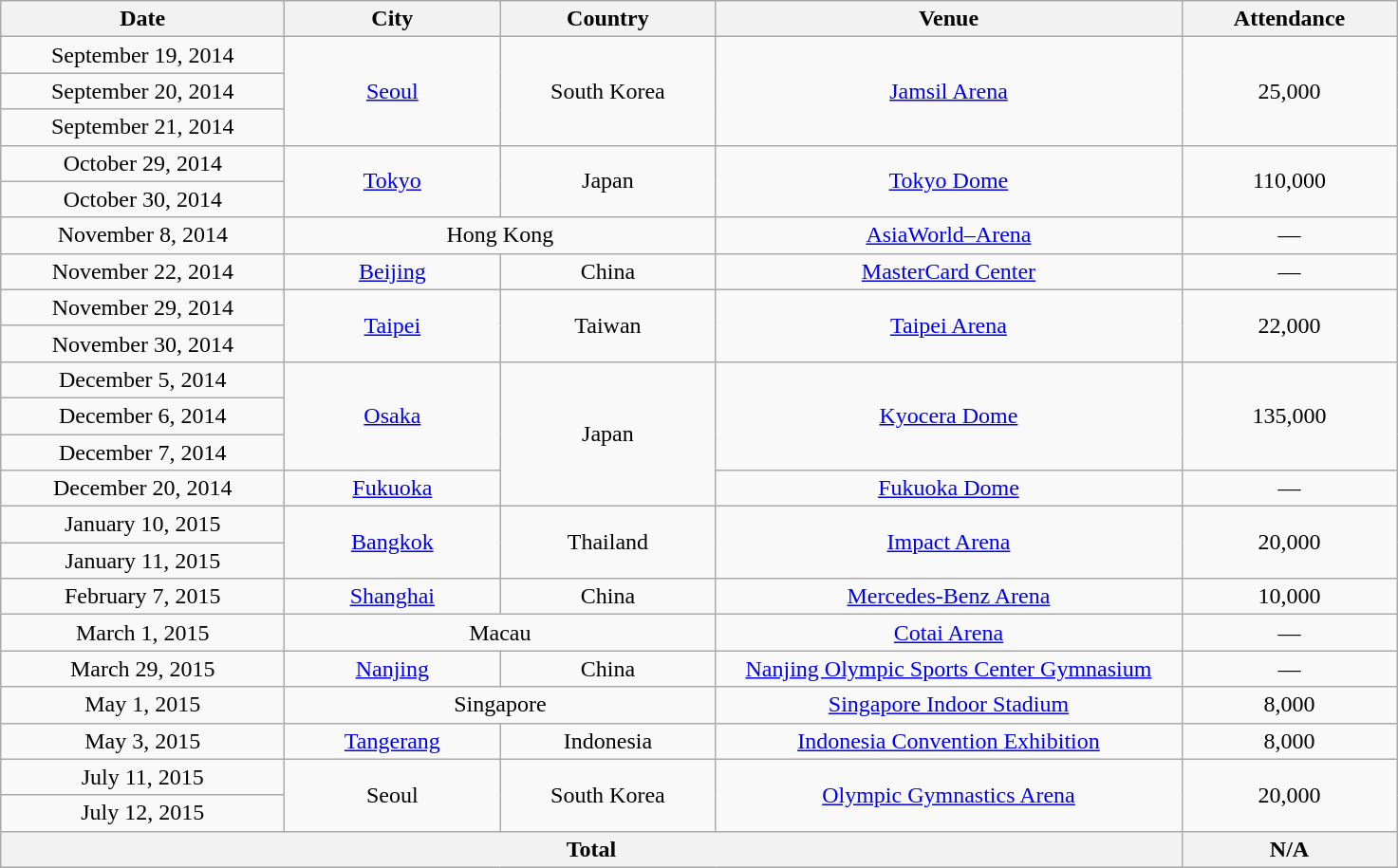<table class="wikitable" style="text-align:center;">
<tr>
<th scope="col" style="width:12em;">Date</th>
<th scope="col" style="width:9em;">City</th>
<th scope="col" style="width:9em;">Country</th>
<th scope="col" style="width:20em;">Venue</th>
<th scope="col" style="width:9em;">Attendance</th>
</tr>
<tr>
<td>September 19, 2014</td>
<td rowspan="3"><a href='#'>Seoul</a></td>
<td rowspan="3">South Korea</td>
<td rowspan="3"><a href='#'>Jamsil Arena</a></td>
<td rowspan="3">25,000</td>
</tr>
<tr>
<td>September 20, 2014</td>
</tr>
<tr>
<td>September 21, 2014</td>
</tr>
<tr>
<td>October 29, 2014</td>
<td rowspan="2"><a href='#'>Tokyo</a></td>
<td rowspan="2">Japan</td>
<td rowspan="2"><a href='#'>Tokyo Dome</a></td>
<td rowspan="2">110,000</td>
</tr>
<tr>
<td>October 30, 2014</td>
</tr>
<tr>
<td>November 8, 2014</td>
<td colspan="2">Hong Kong</td>
<td><a href='#'>AsiaWorld–Arena</a></td>
<td>—</td>
</tr>
<tr>
<td>November 22, 2014</td>
<td><a href='#'>Beijing</a></td>
<td>China</td>
<td><a href='#'>MasterCard Center</a></td>
<td>—</td>
</tr>
<tr>
<td>November 29, 2014</td>
<td rowspan="2"><a href='#'>Taipei</a></td>
<td rowspan="2">Taiwan</td>
<td rowspan="2"><a href='#'>Taipei Arena</a></td>
<td rowspan="2">22,000</td>
</tr>
<tr>
<td>November 30, 2014</td>
</tr>
<tr>
<td>December 5, 2014</td>
<td rowspan="3"><a href='#'>Osaka</a></td>
<td rowspan="4">Japan</td>
<td rowspan="3"><a href='#'>Kyocera Dome</a></td>
<td rowspan="3">135,000</td>
</tr>
<tr>
<td>December 6, 2014</td>
</tr>
<tr>
<td>December 7, 2014</td>
</tr>
<tr>
<td>December 20, 2014</td>
<td><a href='#'>Fukuoka</a></td>
<td><a href='#'>Fukuoka Dome</a></td>
<td>—</td>
</tr>
<tr>
<td>January 10, 2015</td>
<td rowspan="2"><a href='#'>Bangkok</a></td>
<td rowspan="2">Thailand</td>
<td rowspan="2"><a href='#'>Impact Arena</a></td>
<td rowspan="2">20,000</td>
</tr>
<tr>
<td>January 11, 2015</td>
</tr>
<tr>
<td>February 7, 2015</td>
<td><a href='#'>Shanghai</a></td>
<td>China</td>
<td><a href='#'>Mercedes-Benz Arena</a></td>
<td>10,000</td>
</tr>
<tr>
<td>March 1, 2015</td>
<td colspan="2">Macau</td>
<td><a href='#'>Cotai Arena</a></td>
<td>—</td>
</tr>
<tr>
<td>March 29, 2015</td>
<td><a href='#'>Nanjing</a></td>
<td>China</td>
<td><a href='#'>Nanjing Olympic Sports Center Gymnasium</a></td>
<td>—</td>
</tr>
<tr>
<td>May 1, 2015</td>
<td colspan="2">Singapore</td>
<td><a href='#'>Singapore Indoor Stadium</a></td>
<td>8,000</td>
</tr>
<tr>
<td>May 3, 2015</td>
<td><a href='#'>Tangerang</a></td>
<td>Indonesia</td>
<td><a href='#'>Indonesia Convention Exhibition</a></td>
<td>8,000</td>
</tr>
<tr>
<td>July 11, 2015</td>
<td rowspan="2">Seoul</td>
<td rowspan="2">South Korea</td>
<td rowspan="2"><a href='#'>Olympic Gymnastics Arena</a></td>
<td rowspan="2">20,000</td>
</tr>
<tr>
<td>July 12, 2015</td>
</tr>
<tr>
<th colspan="4">Total</th>
<th>N/A</th>
</tr>
</table>
